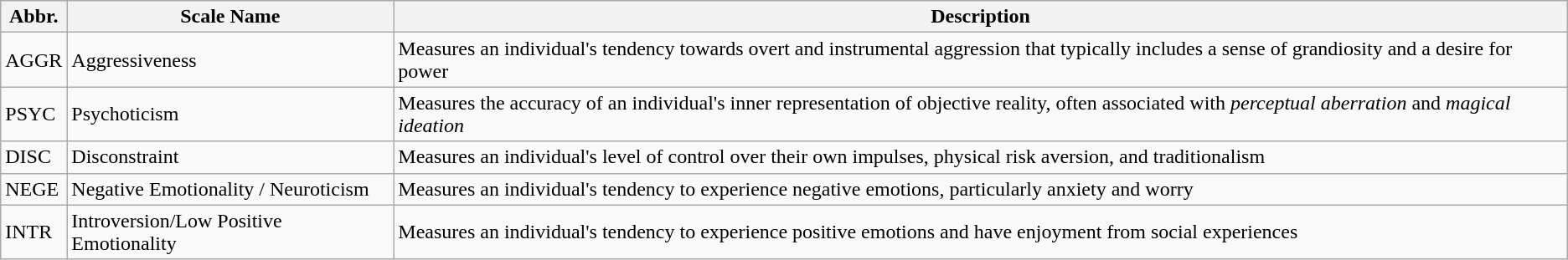<table class="wikitable">
<tr>
<th>Abbr.</th>
<th>Scale Name</th>
<th>Description</th>
</tr>
<tr>
<td>AGGR</td>
<td>Aggressiveness</td>
<td>Measures an individual's tendency towards overt and instrumental aggression that typically includes a sense of grandiosity and a desire for power</td>
</tr>
<tr>
<td>PSYC</td>
<td>Psychoticism</td>
<td>Measures the accuracy of an individual's inner representation of objective reality, often associated with <em>perceptual aberration</em> and <em>magical ideation</em></td>
</tr>
<tr>
<td>DISC</td>
<td>Disconstraint</td>
<td>Measures an individual's level of control over their own impulses, physical risk aversion, and traditionalism</td>
</tr>
<tr>
<td>NEGE</td>
<td>Negative Emotionality / Neuroticism</td>
<td>Measures an individual's tendency to experience negative emotions, particularly anxiety and worry</td>
</tr>
<tr>
<td>INTR</td>
<td>Introversion/Low Positive Emotionality</td>
<td>Measures an individual's tendency to experience positive emotions and have enjoyment from social experiences</td>
</tr>
</table>
